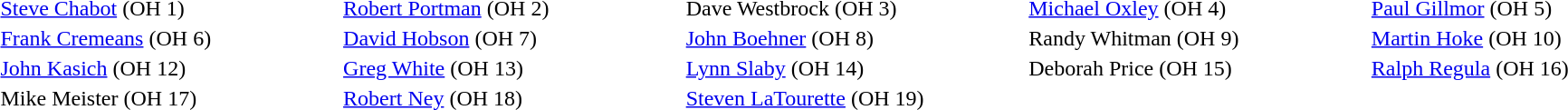<table width="100%">
<tr>
<td width="20%"><a href='#'>Steve Chabot</a> (OH 1)</td>
<td width="20%"><a href='#'>Robert Portman</a> (OH 2)</td>
<td width="20%">Dave Westbrock (OH 3)</td>
<td width="20%"><a href='#'>Michael Oxley</a> (OH 4)</td>
<td width="20%"><a href='#'>Paul Gillmor</a> (OH 5)</td>
</tr>
<tr>
<td><a href='#'>Frank Cremeans</a> (OH 6)</td>
<td><a href='#'>David Hobson</a> (OH 7)</td>
<td><a href='#'>John Boehner</a> (OH 8)</td>
<td>Randy Whitman (OH 9)</td>
<td><a href='#'>Martin Hoke</a> (OH 10)</td>
</tr>
<tr>
<td><a href='#'>John Kasich</a> (OH 12)</td>
<td><a href='#'>Greg White</a> (OH 13)</td>
<td><a href='#'>Lynn Slaby</a> (OH 14)</td>
<td>Deborah Price (OH 15)</td>
<td><a href='#'>Ralph Regula</a> (OH 16)</td>
</tr>
<tr>
<td>Mike Meister (OH 17)</td>
<td><a href='#'>Robert Ney</a> (OH 18)</td>
<td><a href='#'>Steven LaTourette</a> (OH 19)</td>
</tr>
</table>
